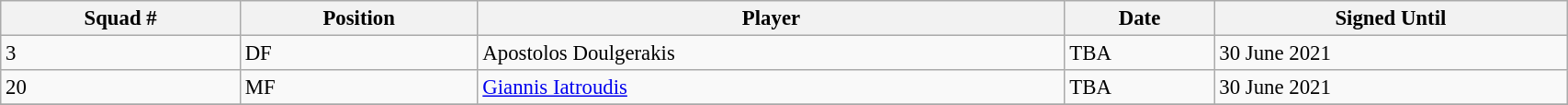<table class="wikitable sortable" style="width:90%; text-align:center; font-size:95%; text-align:left;">
<tr>
<th><strong>Squad #</strong></th>
<th><strong>Position</strong></th>
<th><strong>Player</strong></th>
<th><strong>Date</strong></th>
<th><strong>Signed Until</strong></th>
</tr>
<tr>
<td>3</td>
<td>DF</td>
<td> Apostolos Doulgerakis</td>
<td>TBA</td>
<td>30 June 2021</td>
</tr>
<tr>
<td>20</td>
<td>MF</td>
<td> <a href='#'>Giannis Iatroudis</a></td>
<td>TBA</td>
<td>30 June 2021</td>
</tr>
<tr>
</tr>
</table>
